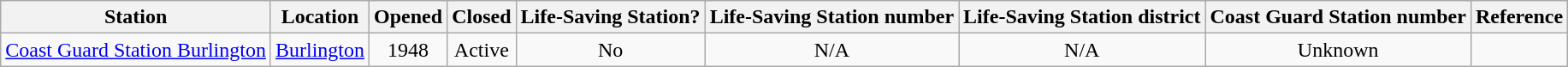<table class="wikitable sortable" style="text-align:left;">
<tr>
<th>Station</th>
<th>Location</th>
<th>Opened</th>
<th>Closed</th>
<th>Life-Saving Station?</th>
<th>Life-Saving Station number</th>
<th>Life-Saving Station district</th>
<th>Coast Guard Station number</th>
<th>Reference</th>
</tr>
<tr>
<td><a href='#'>Coast Guard Station Burlington</a></td>
<td><a href='#'>Burlington</a></td>
<td align="center">1948</td>
<td align="center">Active</td>
<td align="center">No</td>
<td align="center">N/A</td>
<td align="center">N/A</td>
<td align="center">Unknown</td>
<td align="center"></td>
</tr>
</table>
